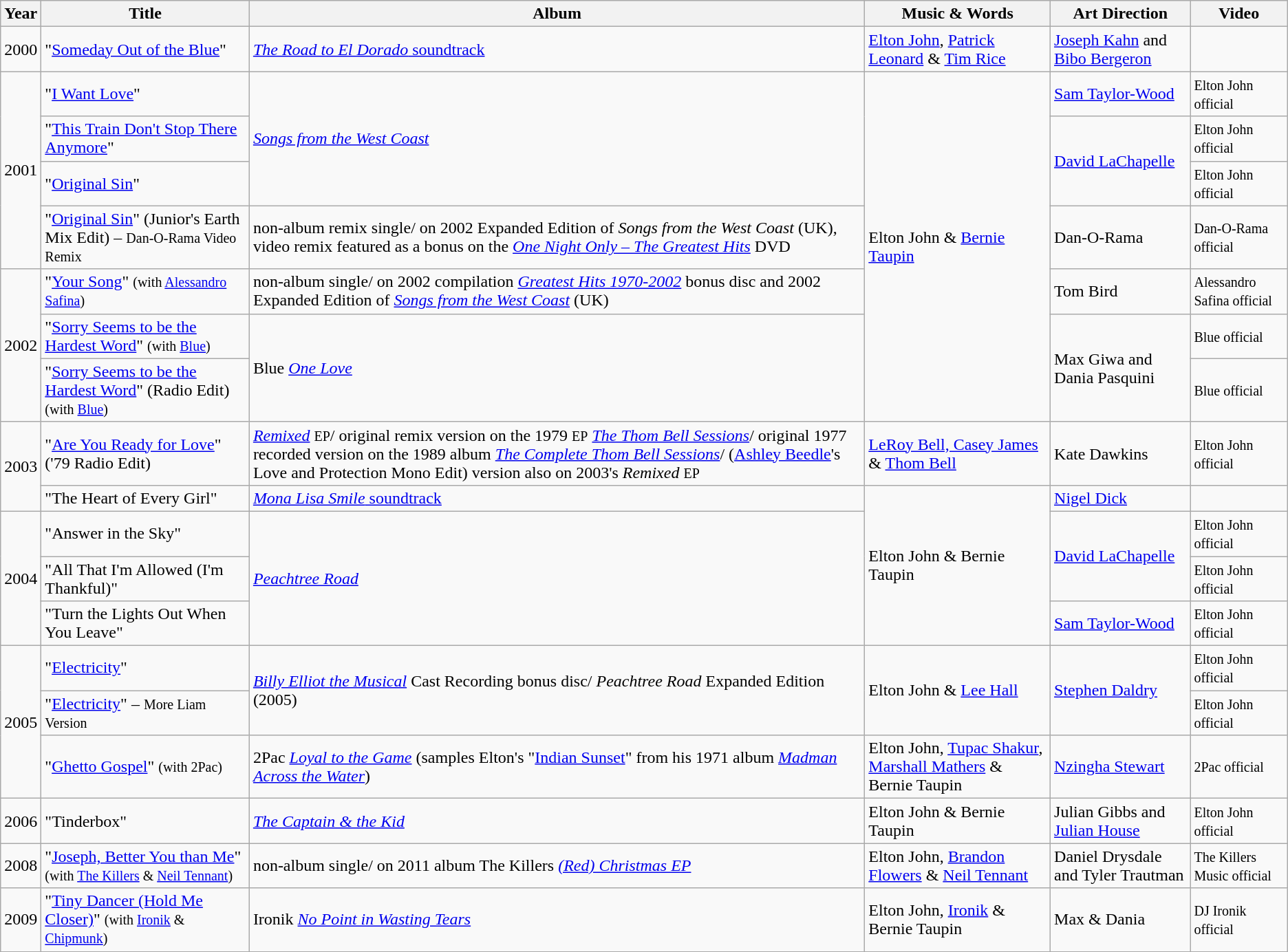<table class="wikitable">
<tr>
<th>Year</th>
<th>Title</th>
<th>Album</th>
<th>Music & Words</th>
<th>Art Direction</th>
<th>Video</th>
</tr>
<tr>
<td>2000</td>
<td>"<a href='#'>Someday Out of the Blue</a>"</td>
<td><a href='#'><em>The Road to El Dorado</em> soundtrack</a></td>
<td><a href='#'>Elton John</a>, <a href='#'>Patrick Leonard</a> & <a href='#'>Tim Rice</a></td>
<td><a href='#'>Joseph Kahn</a> and <a href='#'>Bibo Bergeron</a></td>
<td></td>
</tr>
<tr>
<td rowspan="4">2001</td>
<td>"<a href='#'>I Want Love</a>"</td>
<td rowspan="3"><em><a href='#'>Songs from the West Coast</a></em></td>
<td rowspan="7">Elton John & <a href='#'>Bernie Taupin</a></td>
<td><a href='#'>Sam Taylor-Wood</a></td>
<td> <small>Elton John official</small></td>
</tr>
<tr>
<td>"<a href='#'>This Train Don't Stop There Anymore</a>"</td>
<td rowspan="2"><a href='#'>David LaChapelle</a></td>
<td> <small>Elton John official</small></td>
</tr>
<tr>
<td>"<a href='#'>Original Sin</a>"</td>
<td> <small>Elton John official</small></td>
</tr>
<tr>
<td>"<a href='#'>Original Sin</a>" (Junior's Earth Mix Edit) – <small>Dan-O-Rama Video Remix</small></td>
<td>non-album remix single/ on 2002 Expanded Edition of <em>Songs from the West Coast</em> (UK), video remix featured as a bonus on the <em><a href='#'> One Night Only – The Greatest Hits</a></em> DVD</td>
<td>Dan-O-Rama</td>
<td> <small>Dan-O-Rama official</small></td>
</tr>
<tr>
<td rowspan="3">2002</td>
<td>"<a href='#'>Your Song</a>" <small>(with <a href='#'>Alessandro Safina</a>)</small></td>
<td>non-album single/ on 2002 compilation <em><a href='#'>Greatest Hits 1970-2002</a></em> bonus disc and 2002 Expanded Edition of <em><a href='#'>Songs from the West Coast</a></em> (UK)</td>
<td>Tom Bird</td>
<td> <small>Alessandro Safina official</small></td>
</tr>
<tr>
<td>"<a href='#'>Sorry Seems to be the Hardest Word</a>" <small>(with <a href='#'>Blue</a>)</small></td>
<td rowspan="2">Blue <em><a href='#'>One Love</a></em></td>
<td rowspan="2">Max Giwa and Dania Pasquini</td>
<td> <small>Blue official</small></td>
</tr>
<tr>
<td>"<a href='#'>Sorry Seems to be the Hardest Word</a>" (Radio Edit) <small>(with <a href='#'>Blue</a>)</small></td>
<td> <small>Blue official</small></td>
</tr>
<tr>
<td rowspan="2">2003</td>
<td>"<a href='#'>Are You Ready for Love</a>" ('79 Radio Edit)</td>
<td><em><a href='#'> Remixed</a></em> <small>EP</small>/ original remix version on the 1979 <small>EP</small> <em><a href='#'>The Thom Bell Sessions</a></em>/ original 1977 recorded version on the 1989 album <em><a href='#'>The Complete Thom Bell Sessions</a></em>/ (<a href='#'>Ashley Beedle</a>'s Love and Protection Mono Edit) version also on 2003's <em>Remixed</em> <small>EP</small></td>
<td><a href='#'>LeRoy Bell, Casey James</a> & <a href='#'>Thom Bell</a></td>
<td>Kate Dawkins</td>
<td> <small>Elton John official</small></td>
</tr>
<tr>
<td>"The Heart of Every Girl"</td>
<td><a href='#'><em>Mona Lisa Smile</em> soundtrack</a></td>
<td rowspan="4">Elton John & Bernie Taupin</td>
<td><a href='#'>Nigel Dick</a></td>
<td></td>
</tr>
<tr>
<td rowspan="3">2004</td>
<td>"Answer in the Sky"</td>
<td rowspan="3"><em><a href='#'>Peachtree Road</a></em></td>
<td rowspan="2"><a href='#'>David LaChapelle</a></td>
<td> <small>Elton John official</small></td>
</tr>
<tr>
<td>"All That I'm Allowed (I'm Thankful)"</td>
<td> <small>Elton John official</small></td>
</tr>
<tr>
<td>"Turn the Lights Out When You Leave"</td>
<td><a href='#'>Sam Taylor-Wood</a></td>
<td> <small>Elton John official</small></td>
</tr>
<tr>
<td rowspan="3">2005</td>
<td>"<a href='#'>Electricity</a>"</td>
<td rowspan="2"><em><a href='#'>Billy Elliot the Musical</a></em> Cast Recording bonus disc/ <em>Peachtree Road</em> Expanded Edition (2005)</td>
<td rowspan="2">Elton John & <a href='#'>Lee Hall</a></td>
<td rowspan="2"><a href='#'>Stephen Daldry</a></td>
<td> <small>Elton John official</small></td>
</tr>
<tr>
<td>"<a href='#'>Electricity</a>" – <small>More Liam Version</small></td>
<td> <small>Elton John official</small></td>
</tr>
<tr>
<td>"<a href='#'>Ghetto Gospel</a>" <small>(with 2Pac)</small></td>
<td>2Pac <em><a href='#'>Loyal to the Game</a></em> (samples Elton's "<a href='#'>Indian Sunset</a>" from his 1971 album <em><a href='#'>Madman Across the Water</a></em>)</td>
<td>Elton John, <a href='#'>Tupac Shakur</a>, <a href='#'>Marshall Mathers</a> & Bernie Taupin</td>
<td><a href='#'>Nzingha Stewart</a></td>
<td> <small>2Pac official</small></td>
</tr>
<tr>
<td>2006</td>
<td>"Tinderbox"</td>
<td><em><a href='#'>The Captain & the Kid</a></em></td>
<td>Elton John & Bernie Taupin</td>
<td>Julian Gibbs and <a href='#'>Julian House</a></td>
<td> <small>Elton John official</small></td>
</tr>
<tr>
<td>2008</td>
<td>"<a href='#'>Joseph, Better You than Me</a>" <small>(with <a href='#'>The Killers</a> & <a href='#'>Neil Tennant</a>)</small></td>
<td>non-album single/ on 2011 album The Killers <em><a href='#'>(Red) Christmas EP</a></em></td>
<td>Elton John, <a href='#'>Brandon Flowers</a> & <a href='#'>Neil Tennant</a></td>
<td>Daniel Drysdale and Tyler Trautman</td>
<td> <small>The Killers Music official</small></td>
</tr>
<tr>
<td>2009</td>
<td>"<a href='#'>Tiny Dancer (Hold Me Closer)</a>" <small>(with <a href='#'>Ironik</a> & <a href='#'>Chipmunk</a>)</small></td>
<td>Ironik <em><a href='#'>No Point in Wasting Tears</a></em></td>
<td>Elton John, <a href='#'>Ironik</a> & Bernie Taupin</td>
<td>Max & Dania</td>
<td> <small>DJ Ironik official</small></td>
</tr>
</table>
